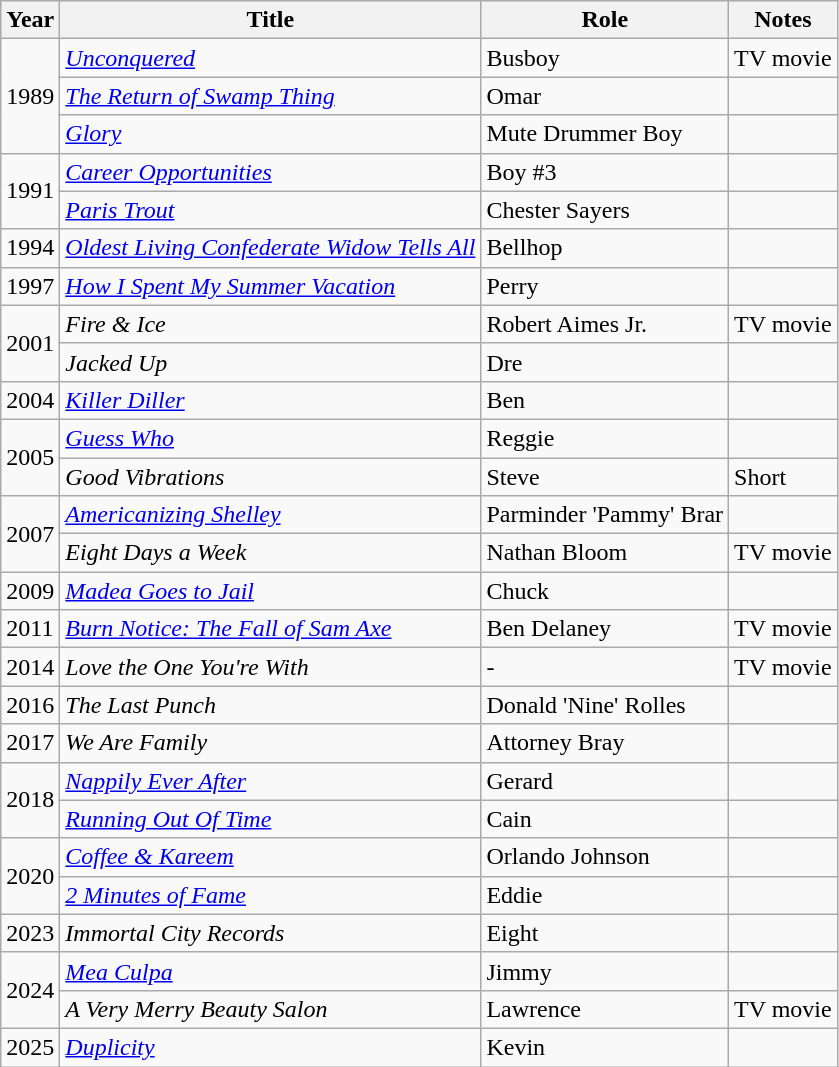<table class="wikitable sortable">
<tr>
<th>Year</th>
<th>Title</th>
<th>Role</th>
<th>Notes</th>
</tr>
<tr>
<td rowspan=3>1989</td>
<td><em><a href='#'>Unconquered</a></em></td>
<td>Busboy</td>
<td>TV movie</td>
</tr>
<tr>
<td><em><a href='#'>The Return of Swamp Thing</a></em></td>
<td>Omar</td>
<td></td>
</tr>
<tr>
<td><em><a href='#'>Glory</a></em></td>
<td>Mute Drummer Boy</td>
<td></td>
</tr>
<tr>
<td rowspan=2>1991</td>
<td><em><a href='#'>Career Opportunities</a></em></td>
<td>Boy #3</td>
<td></td>
</tr>
<tr>
<td><em><a href='#'>Paris Trout</a></em></td>
<td>Chester Sayers</td>
<td></td>
</tr>
<tr>
<td>1994</td>
<td><em><a href='#'>Oldest Living Confederate Widow Tells All</a></em></td>
<td>Bellhop</td>
<td></td>
</tr>
<tr>
<td>1997</td>
<td><em><a href='#'>How I Spent My Summer Vacation</a></em></td>
<td>Perry</td>
<td></td>
</tr>
<tr>
<td rowspan=2>2001</td>
<td><em>Fire & Ice</em></td>
<td>Robert Aimes Jr.</td>
<td>TV movie</td>
</tr>
<tr>
<td><em>Jacked Up</em></td>
<td>Dre</td>
<td></td>
</tr>
<tr>
<td>2004</td>
<td><em><a href='#'>Killer Diller</a></em></td>
<td>Ben</td>
<td></td>
</tr>
<tr>
<td rowspan=2>2005</td>
<td><em><a href='#'>Guess Who</a></em></td>
<td>Reggie</td>
<td></td>
</tr>
<tr>
<td><em>Good Vibrations</em></td>
<td>Steve</td>
<td>Short</td>
</tr>
<tr>
<td rowspan=2>2007</td>
<td><em><a href='#'>Americanizing Shelley</a></em></td>
<td>Parminder 'Pammy' Brar</td>
<td></td>
</tr>
<tr>
<td><em>Eight Days a Week</em></td>
<td>Nathan Bloom</td>
<td>TV movie</td>
</tr>
<tr>
<td>2009</td>
<td><em><a href='#'>Madea Goes to Jail</a></em></td>
<td>Chuck</td>
<td></td>
</tr>
<tr>
<td>2011</td>
<td><em><a href='#'>Burn Notice: The Fall of Sam Axe</a></em></td>
<td>Ben Delaney</td>
<td>TV movie</td>
</tr>
<tr>
<td>2014</td>
<td><em>Love the One You're With</em></td>
<td>-</td>
<td>TV movie</td>
</tr>
<tr>
<td>2016</td>
<td><em>The Last Punch</em></td>
<td>Donald 'Nine' Rolles</td>
<td></td>
</tr>
<tr>
<td>2017</td>
<td><em>We Are Family</em></td>
<td>Attorney Bray</td>
<td></td>
</tr>
<tr>
<td rowspan=2>2018</td>
<td><em><a href='#'>Nappily Ever After</a></em></td>
<td>Gerard</td>
<td></td>
</tr>
<tr>
<td><em><a href='#'>Running Out Of Time</a></em></td>
<td>Cain</td>
<td></td>
</tr>
<tr>
<td rowspan=2>2020</td>
<td><em><a href='#'>Coffee & Kareem</a></em></td>
<td>Orlando Johnson</td>
<td></td>
</tr>
<tr>
<td><em><a href='#'>2 Minutes of Fame</a></em></td>
<td>Eddie</td>
<td></td>
</tr>
<tr>
<td>2023</td>
<td><em>Immortal City Records</em></td>
<td>Eight</td>
<td></td>
</tr>
<tr>
<td rowspan=2>2024</td>
<td><em><a href='#'>Mea Culpa</a></em></td>
<td>Jimmy</td>
<td></td>
</tr>
<tr>
<td><em>A Very Merry Beauty Salon</em></td>
<td>Lawrence</td>
<td>TV movie</td>
</tr>
<tr>
<td>2025</td>
<td><em><a href='#'>Duplicity</a></em></td>
<td>Kevin</td>
<td></td>
</tr>
</table>
